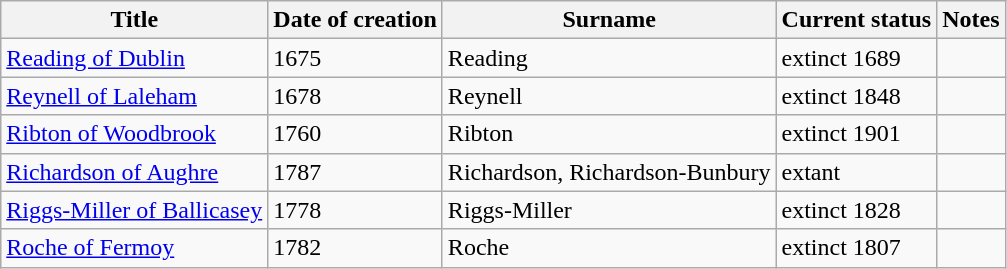<table class="wikitable">
<tr>
<th>Title</th>
<th>Date of creation</th>
<th>Surname</th>
<th>Current status</th>
<th>Notes</th>
</tr>
<tr>
<td><a href='#'>Reading of Dublin</a></td>
<td>1675</td>
<td>Reading</td>
<td>extinct 1689</td>
<td> </td>
</tr>
<tr>
<td><a href='#'>Reynell of Laleham</a></td>
<td>1678</td>
<td>Reynell</td>
<td>extinct 1848</td>
<td> </td>
</tr>
<tr>
<td><a href='#'>Ribton of Woodbrook</a></td>
<td>1760</td>
<td>Ribton</td>
<td>extinct 1901</td>
<td> </td>
</tr>
<tr>
<td><a href='#'>Richardson of Aughre</a></td>
<td>1787</td>
<td>Richardson, Richardson-Bunbury</td>
<td>extant</td>
<td> </td>
</tr>
<tr>
<td><a href='#'>Riggs-Miller of Ballicasey</a></td>
<td>1778</td>
<td>Riggs-Miller</td>
<td>extinct 1828</td>
<td> </td>
</tr>
<tr>
<td><a href='#'>Roche of Fermoy</a></td>
<td>1782</td>
<td>Roche</td>
<td>extinct 1807</td>
<td> </td>
</tr>
</table>
